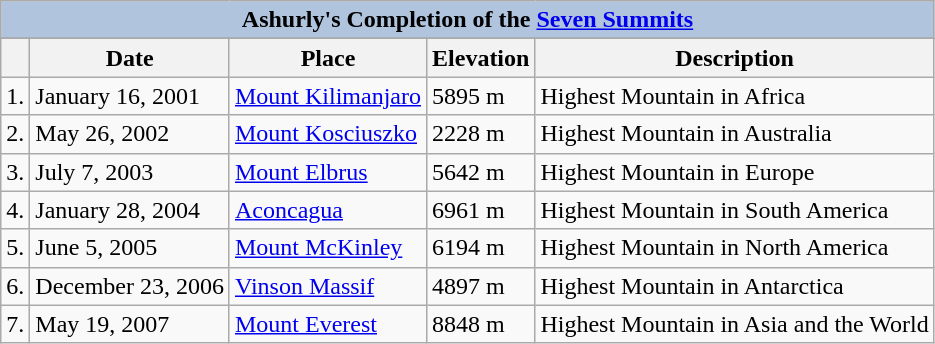<table class="wikitable">
<tr>
<th colspan="6" style="background: LightSteelBlue;">Ashurly's Completion of the <a href='#'>Seven Summits</a></th>
</tr>
<tr bgcolor="#CCCCCC" align="center">
</tr>
<tr>
<th></th>
<th>Date</th>
<th>Place</th>
<th>Elevation</th>
<th>Description</th>
</tr>
<tr>
<td>1.</td>
<td>January 16, 2001</td>
<td><a href='#'>Mount Kilimanjaro</a></td>
<td>5895 m</td>
<td>Highest Mountain in Africa</td>
</tr>
<tr>
<td>2.</td>
<td>May 26, 2002</td>
<td><a href='#'>Mount Kosciuszko</a></td>
<td>2228 m</td>
<td>Highest Mountain in Australia</td>
</tr>
<tr>
<td>3.</td>
<td>July 7, 2003</td>
<td><a href='#'>Mount Elbrus</a></td>
<td>5642 m</td>
<td>Highest Mountain in Europe</td>
</tr>
<tr>
<td>4.</td>
<td>January 28, 2004</td>
<td><a href='#'>Aconcagua</a></td>
<td>6961 m</td>
<td>Highest Mountain in South America</td>
</tr>
<tr>
<td>5.</td>
<td>June 5, 2005</td>
<td><a href='#'>Mount McKinley</a></td>
<td>6194 m</td>
<td>Highest Mountain in North America</td>
</tr>
<tr>
<td>6.</td>
<td>December 23, 2006</td>
<td><a href='#'>Vinson Massif</a></td>
<td>4897 m</td>
<td>Highest Mountain in Antarctica</td>
</tr>
<tr>
<td>7.</td>
<td>May 19, 2007</td>
<td><a href='#'>Mount Everest</a></td>
<td>8848 m</td>
<td>Highest Mountain in Asia and the World</td>
</tr>
</table>
